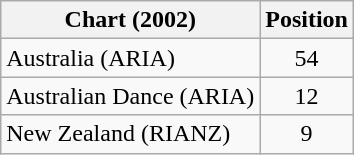<table class="wikitable sortable">
<tr>
<th>Chart (2002)</th>
<th>Position</th>
</tr>
<tr>
<td>Australia (ARIA)</td>
<td align="center">54</td>
</tr>
<tr>
<td>Australian Dance (ARIA)</td>
<td align="center">12</td>
</tr>
<tr>
<td>New Zealand (RIANZ)</td>
<td align="center">9</td>
</tr>
</table>
